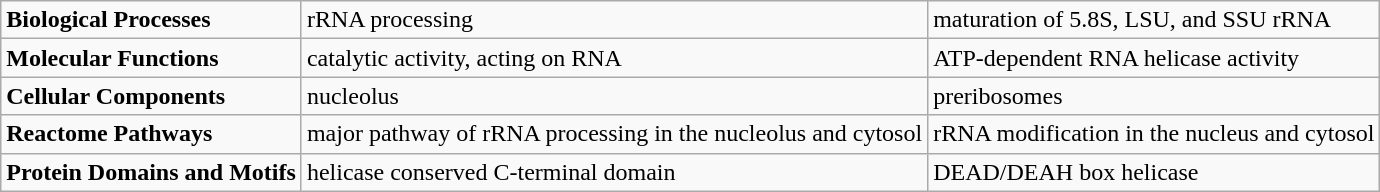<table class="wikitable sortable mw-collapsible">
<tr>
<td><strong>Biological Processes</strong></td>
<td>rRNA processing</td>
<td>maturation of 5.8S, LSU, and SSU rRNA</td>
</tr>
<tr>
<td><strong>Molecular Functions</strong></td>
<td>catalytic activity, acting on RNA</td>
<td>ATP-dependent RNA helicase activity</td>
</tr>
<tr>
<td><strong>Cellular Components</strong></td>
<td>nucleolus</td>
<td>preribosomes</td>
</tr>
<tr>
<td><strong>Reactome Pathways</strong></td>
<td>major pathway of rRNA processing in the nucleolus and cytosol</td>
<td>rRNA modification in the nucleus and cytosol</td>
</tr>
<tr>
<td><strong>Protein Domains and Motifs</strong></td>
<td>helicase conserved C-terminal domain</td>
<td>DEAD/DEAH box helicase</td>
</tr>
</table>
